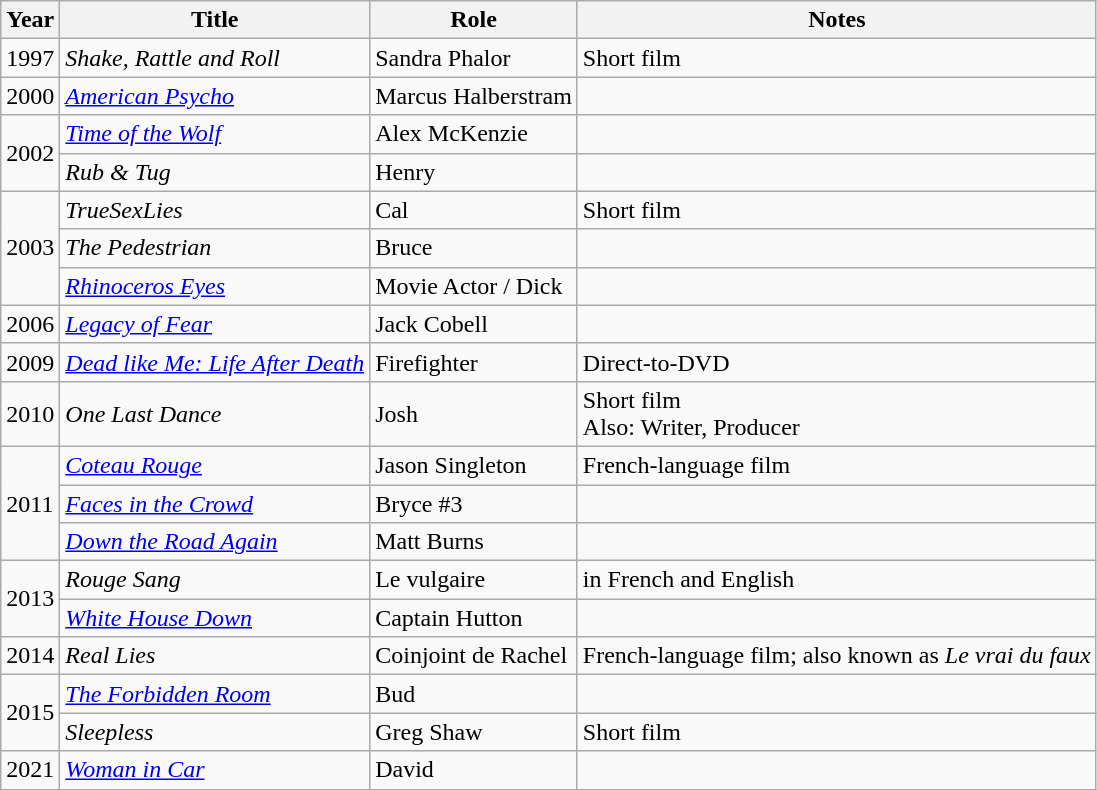<table class="wikitable sortable">
<tr>
<th>Year</th>
<th>Title</th>
<th>Role</th>
<th class="unsortable">Notes</th>
</tr>
<tr>
<td>1997</td>
<td><em>Shake, Rattle and Roll</em></td>
<td>Sandra Phalor</td>
<td>Short film</td>
</tr>
<tr>
<td>2000</td>
<td><em><a href='#'>American Psycho</a></em></td>
<td>Marcus Halberstram</td>
<td></td>
</tr>
<tr>
<td rowspan=2>2002</td>
<td><em><a href='#'>Time of the Wolf</a></em></td>
<td>Alex McKenzie</td>
<td></td>
</tr>
<tr>
<td><em>Rub & Tug</em></td>
<td>Henry</td>
<td></td>
</tr>
<tr>
<td rowspan=3>2003</td>
<td><em>TrueSexLies</em></td>
<td>Cal</td>
<td>Short film</td>
</tr>
<tr>
<td data-sort-value="Pedestrian, The"><em>The Pedestrian</em></td>
<td>Bruce</td>
<td></td>
</tr>
<tr>
<td><em><a href='#'>Rhinoceros Eyes</a></em></td>
<td>Movie Actor / Dick</td>
<td></td>
</tr>
<tr>
<td>2006</td>
<td><em><a href='#'>Legacy of Fear</a></em></td>
<td>Jack Cobell</td>
<td></td>
</tr>
<tr>
<td>2009</td>
<td><em><a href='#'>Dead like Me: Life After Death</a></em></td>
<td>Firefighter</td>
<td>Direct-to-DVD</td>
</tr>
<tr>
<td>2010</td>
<td><em>One Last Dance</em></td>
<td>Josh</td>
<td>Short film<br>Also: Writer, Producer</td>
</tr>
<tr>
<td rowspan=3>2011</td>
<td><em><a href='#'>Coteau Rouge</a></em></td>
<td>Jason Singleton</td>
<td>French-language film</td>
</tr>
<tr>
<td><em><a href='#'>Faces in the Crowd</a></em></td>
<td>Bryce #3</td>
<td></td>
</tr>
<tr>
<td><em><a href='#'>Down the Road Again</a></em></td>
<td>Matt Burns</td>
<td></td>
</tr>
<tr>
<td rowspan=2>2013</td>
<td><em>Rouge Sang</em></td>
<td>Le vulgaire</td>
<td>in French and English</td>
</tr>
<tr>
<td><em><a href='#'>White House Down</a></em></td>
<td>Captain Hutton</td>
<td></td>
</tr>
<tr>
<td>2014</td>
<td><em>Real Lies</em></td>
<td>Coinjoint de Rachel</td>
<td>French-language film; also known as <em>Le vrai du faux</em></td>
</tr>
<tr>
<td rowspan=2>2015</td>
<td data-sort-value="Forbidden Room, The"><em><a href='#'>The Forbidden Room</a></em></td>
<td>Bud</td>
<td></td>
</tr>
<tr>
<td><em>Sleepless</em></td>
<td>Greg Shaw</td>
<td>Short film</td>
</tr>
<tr>
<td>2021</td>
<td><em><a href='#'>Woman in Car</a></em></td>
<td>David</td>
<td></td>
</tr>
</table>
